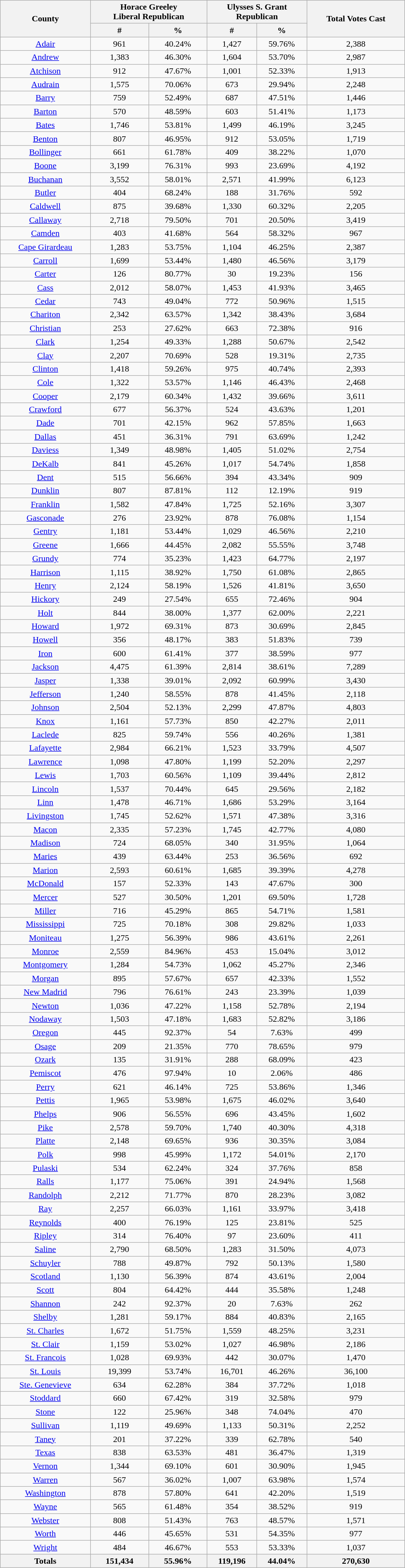<table class="wikitable sortable" width="60%">
<tr>
<th rowspan="2">County</th>
<th colspan="2">Horace Greeley<br>Liberal Republican</th>
<th colspan="2">Ulysses S. Grant<br>Republican</th>
<th rowspan="2">Total Votes Cast</th>
</tr>
<tr>
<th data-sort-type="number" style="text-align:center;">#</th>
<th data-sort-type="number" style="text-align:center;">%</th>
<th data-sort-type="number" style="text-align:center;">#</th>
<th data-sort-type="number" style="text-align:center;">%</th>
</tr>
<tr style="text-align:center;">
<td><a href='#'>Adair</a></td>
<td>961</td>
<td>40.24%</td>
<td>1,427</td>
<td>59.76%</td>
<td>2,388</td>
</tr>
<tr style="text-align:center;">
<td><a href='#'>Andrew</a></td>
<td>1,383</td>
<td>46.30%</td>
<td>1,604</td>
<td>53.70%</td>
<td>2,987</td>
</tr>
<tr style="text-align:center;">
<td><a href='#'>Atchison</a></td>
<td>912</td>
<td>47.67%</td>
<td>1,001</td>
<td>52.33%</td>
<td>1,913</td>
</tr>
<tr style="text-align:center;">
<td><a href='#'>Audrain</a></td>
<td>1,575</td>
<td>70.06%</td>
<td>673</td>
<td>29.94%</td>
<td>2,248</td>
</tr>
<tr style="text-align:center;">
<td><a href='#'>Barry</a></td>
<td>759</td>
<td>52.49%</td>
<td>687</td>
<td>47.51%</td>
<td>1,446</td>
</tr>
<tr style="text-align:center;">
<td><a href='#'>Barton</a></td>
<td>570</td>
<td>48.59%</td>
<td>603</td>
<td>51.41%</td>
<td>1,173</td>
</tr>
<tr style="text-align:center;">
<td><a href='#'>Bates</a></td>
<td>1,746</td>
<td>53.81%</td>
<td>1,499</td>
<td>46.19%</td>
<td>3,245</td>
</tr>
<tr style="text-align:center;">
<td><a href='#'>Benton</a></td>
<td>807</td>
<td>46.95%</td>
<td>912</td>
<td>53.05%</td>
<td>1,719</td>
</tr>
<tr style="text-align:center;">
<td><a href='#'>Bollinger</a></td>
<td>661</td>
<td>61.78%</td>
<td>409</td>
<td>38.22%</td>
<td>1,070</td>
</tr>
<tr style="text-align:center;">
<td><a href='#'>Boone</a></td>
<td>3,199</td>
<td>76.31%</td>
<td>993</td>
<td>23.69%</td>
<td>4,192</td>
</tr>
<tr style="text-align:center;">
<td><a href='#'>Buchanan</a></td>
<td>3,552</td>
<td>58.01%</td>
<td>2,571</td>
<td>41.99%</td>
<td>6,123</td>
</tr>
<tr style="text-align:center;">
<td><a href='#'>Butler</a></td>
<td>404</td>
<td>68.24%</td>
<td>188</td>
<td>31.76%</td>
<td>592</td>
</tr>
<tr style="text-align:center;">
<td><a href='#'>Caldwell</a></td>
<td>875</td>
<td>39.68%</td>
<td>1,330</td>
<td>60.32%</td>
<td>2,205</td>
</tr>
<tr style="text-align:center;">
<td><a href='#'>Callaway</a></td>
<td>2,718</td>
<td>79.50%</td>
<td>701</td>
<td>20.50%</td>
<td>3,419</td>
</tr>
<tr style="text-align:center;">
<td><a href='#'>Camden</a></td>
<td>403</td>
<td>41.68%</td>
<td>564</td>
<td>58.32%</td>
<td>967</td>
</tr>
<tr style="text-align:center;">
<td><a href='#'>Cape Girardeau</a></td>
<td>1,283</td>
<td>53.75%</td>
<td>1,104</td>
<td>46.25%</td>
<td>2,387</td>
</tr>
<tr style="text-align:center;">
<td><a href='#'>Carroll</a></td>
<td>1,699</td>
<td>53.44%</td>
<td>1,480</td>
<td>46.56%</td>
<td>3,179</td>
</tr>
<tr style="text-align:center;">
<td><a href='#'>Carter</a></td>
<td>126</td>
<td>80.77%</td>
<td>30</td>
<td>19.23%</td>
<td>156</td>
</tr>
<tr style="text-align:center;">
<td><a href='#'>Cass</a></td>
<td>2,012</td>
<td>58.07%</td>
<td>1,453</td>
<td>41.93%</td>
<td>3,465</td>
</tr>
<tr style="text-align:center;">
<td><a href='#'>Cedar</a></td>
<td>743</td>
<td>49.04%</td>
<td>772</td>
<td>50.96%</td>
<td>1,515</td>
</tr>
<tr style="text-align:center;">
<td><a href='#'>Chariton</a></td>
<td>2,342</td>
<td>63.57%</td>
<td>1,342</td>
<td>38.43%</td>
<td>3,684</td>
</tr>
<tr style="text-align:center;">
<td><a href='#'>Christian</a></td>
<td>253</td>
<td>27.62%</td>
<td>663</td>
<td>72.38%</td>
<td>916</td>
</tr>
<tr style="text-align:center;">
<td><a href='#'>Clark</a></td>
<td>1,254</td>
<td>49.33%</td>
<td>1,288</td>
<td>50.67%</td>
<td>2,542</td>
</tr>
<tr style="text-align:center;">
<td><a href='#'>Clay</a></td>
<td>2,207</td>
<td>70.69%</td>
<td>528</td>
<td>19.31%</td>
<td>2,735</td>
</tr>
<tr style="text-align:center;">
<td><a href='#'>Clinton</a></td>
<td>1,418</td>
<td>59.26%</td>
<td>975</td>
<td>40.74%</td>
<td>2,393</td>
</tr>
<tr style="text-align:center;">
<td><a href='#'>Cole</a></td>
<td>1,322</td>
<td>53.57%</td>
<td>1,146</td>
<td>46.43%</td>
<td>2,468</td>
</tr>
<tr style="text-align:center;">
<td><a href='#'>Cooper</a></td>
<td>2,179</td>
<td>60.34%</td>
<td>1,432</td>
<td>39.66%</td>
<td>3,611</td>
</tr>
<tr style="text-align:center;">
<td><a href='#'>Crawford</a></td>
<td>677</td>
<td>56.37%</td>
<td>524</td>
<td>43.63%</td>
<td>1,201</td>
</tr>
<tr style="text-align:center;">
<td><a href='#'>Dade</a></td>
<td>701</td>
<td>42.15%</td>
<td>962</td>
<td>57.85%</td>
<td>1,663</td>
</tr>
<tr style="text-align:center;">
<td><a href='#'>Dallas</a></td>
<td>451</td>
<td>36.31%</td>
<td>791</td>
<td>63.69%</td>
<td>1,242</td>
</tr>
<tr style="text-align:center;">
<td><a href='#'>Daviess</a></td>
<td>1,349</td>
<td>48.98%</td>
<td>1,405</td>
<td>51.02%</td>
<td>2,754</td>
</tr>
<tr style="text-align:center;">
<td><a href='#'>DeKalb</a></td>
<td>841</td>
<td>45.26%</td>
<td>1,017</td>
<td>54.74%</td>
<td>1,858</td>
</tr>
<tr style="text-align:center;">
<td><a href='#'>Dent</a></td>
<td>515</td>
<td>56.66%</td>
<td>394</td>
<td>43.34%</td>
<td>909</td>
</tr>
<tr style="text-align:center;">
<td><a href='#'>Dunklin</a></td>
<td>807</td>
<td>87.81%</td>
<td>112</td>
<td>12.19%</td>
<td>919</td>
</tr>
<tr style="text-align:center;">
<td><a href='#'>Franklin</a></td>
<td>1,582</td>
<td>47.84%</td>
<td>1,725</td>
<td>52.16%</td>
<td>3,307</td>
</tr>
<tr style="text-align:center;">
<td><a href='#'>Gasconade</a></td>
<td>276</td>
<td>23.92%</td>
<td>878</td>
<td>76.08%</td>
<td>1,154</td>
</tr>
<tr style="text-align:center;">
<td><a href='#'>Gentry</a></td>
<td>1,181</td>
<td>53.44%</td>
<td>1,029</td>
<td>46.56%</td>
<td>2,210</td>
</tr>
<tr style="text-align:center;">
<td><a href='#'>Greene</a></td>
<td>1,666</td>
<td>44.45%</td>
<td>2,082</td>
<td>55.55%</td>
<td>3,748</td>
</tr>
<tr style="text-align:center;">
<td><a href='#'>Grundy</a></td>
<td>774</td>
<td>35.23%</td>
<td>1,423</td>
<td>64.77%</td>
<td>2,197</td>
</tr>
<tr style="text-align:center;">
<td><a href='#'>Harrison</a></td>
<td>1,115</td>
<td>38.92%</td>
<td>1,750</td>
<td>61.08%</td>
<td>2,865</td>
</tr>
<tr style="text-align:center;">
<td><a href='#'>Henry</a></td>
<td>2,124</td>
<td>58.19%</td>
<td>1,526</td>
<td>41.81%</td>
<td>3,650</td>
</tr>
<tr style="text-align:center;">
<td><a href='#'>Hickory</a></td>
<td>249</td>
<td>27.54%</td>
<td>655</td>
<td>72.46%</td>
<td>904</td>
</tr>
<tr style="text-align:center;">
<td><a href='#'>Holt</a></td>
<td>844</td>
<td>38.00%</td>
<td>1,377</td>
<td>62.00%</td>
<td>2,221</td>
</tr>
<tr style="text-align:center;">
<td><a href='#'>Howard</a></td>
<td>1,972</td>
<td>69.31%</td>
<td>873</td>
<td>30.69%</td>
<td>2,845</td>
</tr>
<tr style="text-align:center;">
<td><a href='#'>Howell</a></td>
<td>356</td>
<td>48.17%</td>
<td>383</td>
<td>51.83%</td>
<td>739</td>
</tr>
<tr style="text-align:center;">
<td><a href='#'>Iron</a></td>
<td>600</td>
<td>61.41%</td>
<td>377</td>
<td>38.59%</td>
<td>977</td>
</tr>
<tr style="text-align:center;">
<td><a href='#'>Jackson</a></td>
<td>4,475</td>
<td>61.39%</td>
<td>2,814</td>
<td>38.61%</td>
<td>7,289</td>
</tr>
<tr style="text-align:center;">
<td><a href='#'>Jasper</a></td>
<td>1,338</td>
<td>39.01%</td>
<td>2,092</td>
<td>60.99%</td>
<td>3,430</td>
</tr>
<tr style="text-align:center;">
<td><a href='#'>Jefferson</a></td>
<td>1,240</td>
<td>58.55%</td>
<td>878</td>
<td>41.45%</td>
<td>2,118</td>
</tr>
<tr style="text-align:center;">
<td><a href='#'>Johnson</a></td>
<td>2,504</td>
<td>52.13%</td>
<td>2,299</td>
<td>47.87%</td>
<td>4,803</td>
</tr>
<tr style="text-align:center;">
<td><a href='#'>Knox</a></td>
<td>1,161</td>
<td>57.73%</td>
<td>850</td>
<td>42.27%</td>
<td>2,011</td>
</tr>
<tr style="text-align:center;">
<td><a href='#'>Laclede</a></td>
<td>825</td>
<td>59.74%</td>
<td>556</td>
<td>40.26%</td>
<td>1,381</td>
</tr>
<tr style="text-align:center;">
<td><a href='#'>Lafayette</a></td>
<td>2,984</td>
<td>66.21%</td>
<td>1,523</td>
<td>33.79%</td>
<td>4,507</td>
</tr>
<tr style="text-align:center;">
<td><a href='#'>Lawrence</a></td>
<td>1,098</td>
<td>47.80%</td>
<td>1,199</td>
<td>52.20%</td>
<td>2,297</td>
</tr>
<tr style="text-align:center;">
<td><a href='#'>Lewis</a></td>
<td>1,703</td>
<td>60.56%</td>
<td>1,109</td>
<td>39.44%</td>
<td>2,812</td>
</tr>
<tr style="text-align:center;">
<td><a href='#'>Lincoln</a></td>
<td>1,537</td>
<td>70.44%</td>
<td>645</td>
<td>29.56%</td>
<td>2,182</td>
</tr>
<tr style="text-align:center;">
<td><a href='#'>Linn</a></td>
<td>1,478</td>
<td>46.71%</td>
<td>1,686</td>
<td>53.29%</td>
<td>3,164</td>
</tr>
<tr style="text-align:center;">
<td><a href='#'>Livingston</a></td>
<td>1,745</td>
<td>52.62%</td>
<td>1,571</td>
<td>47.38%</td>
<td>3,316</td>
</tr>
<tr style="text-align:center;">
<td><a href='#'>Macon</a></td>
<td>2,335</td>
<td>57.23%</td>
<td>1,745</td>
<td>42.77%</td>
<td>4,080</td>
</tr>
<tr style="text-align:center;">
<td><a href='#'>Madison</a></td>
<td>724</td>
<td>68.05%</td>
<td>340</td>
<td>31.95%</td>
<td>1,064</td>
</tr>
<tr style="text-align:center;">
<td><a href='#'>Maries</a></td>
<td>439</td>
<td>63.44%</td>
<td>253</td>
<td>36.56%</td>
<td>692</td>
</tr>
<tr style="text-align:center;">
<td><a href='#'>Marion</a></td>
<td>2,593</td>
<td>60.61%</td>
<td>1,685</td>
<td>39.39%</td>
<td>4,278</td>
</tr>
<tr style="text-align:center;">
<td><a href='#'>McDonald</a></td>
<td>157</td>
<td>52.33%</td>
<td>143</td>
<td>47.67%</td>
<td>300</td>
</tr>
<tr style="text-align:center;">
<td><a href='#'>Mercer</a></td>
<td>527</td>
<td>30.50%</td>
<td>1,201</td>
<td>69.50%</td>
<td>1,728</td>
</tr>
<tr style="text-align:center;">
<td><a href='#'>Miller</a></td>
<td>716</td>
<td>45.29%</td>
<td>865</td>
<td>54.71%</td>
<td>1,581</td>
</tr>
<tr style="text-align:center;">
<td><a href='#'>Mississippi</a></td>
<td>725</td>
<td>70.18%</td>
<td>308</td>
<td>29.82%</td>
<td>1,033</td>
</tr>
<tr style="text-align:center;">
<td><a href='#'>Moniteau</a></td>
<td>1,275</td>
<td>56.39%</td>
<td>986</td>
<td>43.61%</td>
<td>2,261</td>
</tr>
<tr style="text-align:center;">
<td><a href='#'>Monroe</a></td>
<td>2,559</td>
<td>84.96%</td>
<td>453</td>
<td>15.04%</td>
<td>3,012</td>
</tr>
<tr style="text-align:center;">
<td><a href='#'>Montgomery</a></td>
<td>1,284</td>
<td>54.73%</td>
<td>1,062</td>
<td>45.27%</td>
<td>2,346</td>
</tr>
<tr style="text-align:center;">
<td><a href='#'>Morgan</a></td>
<td>895</td>
<td>57.67%</td>
<td>657</td>
<td>42.33%</td>
<td>1,552</td>
</tr>
<tr style="text-align:center;">
<td><a href='#'>New Madrid</a></td>
<td>796</td>
<td>76.61%</td>
<td>243</td>
<td>23.39%</td>
<td>1,039</td>
</tr>
<tr style="text-align:center;">
<td><a href='#'>Newton</a></td>
<td>1,036</td>
<td>47.22%</td>
<td>1,158</td>
<td>52.78%</td>
<td>2,194</td>
</tr>
<tr style="text-align:center;">
<td><a href='#'>Nodaway</a></td>
<td>1,503</td>
<td>47.18%</td>
<td>1,683</td>
<td>52.82%</td>
<td>3,186</td>
</tr>
<tr style="text-align:center;">
<td><a href='#'>Oregon</a></td>
<td>445</td>
<td>92.37%</td>
<td>54</td>
<td>7.63%</td>
<td>499</td>
</tr>
<tr style="text-align:center;">
<td><a href='#'>Osage</a></td>
<td>209</td>
<td>21.35%</td>
<td>770</td>
<td>78.65%</td>
<td>979</td>
</tr>
<tr style="text-align:center;">
<td><a href='#'>Ozark</a></td>
<td>135</td>
<td>31.91%</td>
<td>288</td>
<td>68.09%</td>
<td>423</td>
</tr>
<tr style="text-align:center;">
<td><a href='#'>Pemiscot</a></td>
<td>476</td>
<td>97.94%</td>
<td>10</td>
<td>2.06%</td>
<td>486</td>
</tr>
<tr style="text-align:center;">
<td><a href='#'>Perry</a></td>
<td>621</td>
<td>46.14%</td>
<td>725</td>
<td>53.86%</td>
<td>1,346</td>
</tr>
<tr style="text-align:center;">
<td><a href='#'>Pettis</a></td>
<td>1,965</td>
<td>53.98%</td>
<td>1,675</td>
<td>46.02%</td>
<td>3,640</td>
</tr>
<tr style="text-align:center;">
<td><a href='#'>Phelps</a></td>
<td>906</td>
<td>56.55%</td>
<td>696</td>
<td>43.45%</td>
<td>1,602</td>
</tr>
<tr style="text-align:center;">
<td><a href='#'>Pike</a></td>
<td>2,578</td>
<td>59.70%</td>
<td>1,740</td>
<td>40.30%</td>
<td>4,318</td>
</tr>
<tr style="text-align:center;">
<td><a href='#'>Platte</a></td>
<td>2,148</td>
<td>69.65%</td>
<td>936</td>
<td>30.35%</td>
<td>3,084</td>
</tr>
<tr style="text-align:center;">
<td><a href='#'>Polk</a></td>
<td>998</td>
<td>45.99%</td>
<td>1,172</td>
<td>54.01%</td>
<td>2,170</td>
</tr>
<tr style="text-align:center;">
<td><a href='#'>Pulaski</a></td>
<td>534</td>
<td>62.24%</td>
<td>324</td>
<td>37.76%</td>
<td>858</td>
</tr>
<tr style="text-align:center;">
<td><a href='#'>Ralls</a></td>
<td>1,177</td>
<td>75.06%</td>
<td>391</td>
<td>24.94%</td>
<td>1,568</td>
</tr>
<tr style="text-align:center;">
<td><a href='#'>Randolph</a></td>
<td>2,212</td>
<td>71.77%</td>
<td>870</td>
<td>28.23%</td>
<td>3,082</td>
</tr>
<tr style="text-align:center;">
<td><a href='#'>Ray</a></td>
<td>2,257</td>
<td>66.03%</td>
<td>1,161</td>
<td>33.97%</td>
<td>3,418</td>
</tr>
<tr style="text-align:center;">
<td><a href='#'>Reynolds</a></td>
<td>400</td>
<td>76.19%</td>
<td>125</td>
<td>23.81%</td>
<td>525</td>
</tr>
<tr style="text-align:center;">
<td><a href='#'>Ripley</a></td>
<td>314</td>
<td>76.40%</td>
<td>97</td>
<td>23.60%</td>
<td>411</td>
</tr>
<tr style="text-align:center;">
<td><a href='#'>Saline</a></td>
<td>2,790</td>
<td>68.50%</td>
<td>1,283</td>
<td>31.50%</td>
<td>4,073</td>
</tr>
<tr style="text-align:center;">
<td><a href='#'>Schuyler</a></td>
<td>788</td>
<td>49.87%</td>
<td>792</td>
<td>50.13%</td>
<td>1,580</td>
</tr>
<tr style="text-align:center;">
<td><a href='#'>Scotland</a></td>
<td>1,130</td>
<td>56.39%</td>
<td>874</td>
<td>43.61%</td>
<td>2,004</td>
</tr>
<tr style="text-align:center;">
<td><a href='#'>Scott</a></td>
<td>804</td>
<td>64.42%</td>
<td>444</td>
<td>35.58%</td>
<td>1,248</td>
</tr>
<tr style="text-align:center;">
<td><a href='#'>Shannon</a></td>
<td>242</td>
<td>92.37%</td>
<td>20</td>
<td>7.63%</td>
<td>262</td>
</tr>
<tr style="text-align:center;">
<td><a href='#'>Shelby</a></td>
<td>1,281</td>
<td>59.17%</td>
<td>884</td>
<td>40.83%</td>
<td>2,165</td>
</tr>
<tr style="text-align:center;">
<td><a href='#'>St. Charles</a></td>
<td>1,672</td>
<td>51.75%</td>
<td>1,559</td>
<td>48.25%</td>
<td>3,231</td>
</tr>
<tr style="text-align:center;">
<td><a href='#'>St. Clair</a></td>
<td>1,159</td>
<td>53.02%</td>
<td>1,027</td>
<td>46.98%</td>
<td>2,186</td>
</tr>
<tr style="text-align:center;">
<td><a href='#'>St. Francois</a></td>
<td>1,028</td>
<td>69.93%</td>
<td>442</td>
<td>30.07%</td>
<td>1,470</td>
</tr>
<tr style="text-align:center;">
<td><a href='#'>St. Louis</a></td>
<td>19,399</td>
<td>53.74%</td>
<td>16,701</td>
<td>46.26%</td>
<td>36,100</td>
</tr>
<tr style="text-align:center;">
<td><a href='#'>Ste. Genevieve</a></td>
<td>634</td>
<td>62.28%</td>
<td>384</td>
<td>37.72%</td>
<td>1,018</td>
</tr>
<tr style="text-align:center;">
<td><a href='#'>Stoddard</a></td>
<td>660</td>
<td>67.42%</td>
<td>319</td>
<td>32.58%</td>
<td>979</td>
</tr>
<tr style="text-align:center;">
<td><a href='#'>Stone</a></td>
<td>122</td>
<td>25.96%</td>
<td>348</td>
<td>74.04%</td>
<td>470</td>
</tr>
<tr style="text-align:center;">
<td><a href='#'>Sullivan</a></td>
<td>1,119</td>
<td>49.69%</td>
<td>1,133</td>
<td>50.31%</td>
<td>2,252</td>
</tr>
<tr style="text-align:center;">
<td><a href='#'>Taney</a></td>
<td>201</td>
<td>37.22%</td>
<td>339</td>
<td>62.78%</td>
<td>540</td>
</tr>
<tr style="text-align:center;">
<td><a href='#'>Texas</a></td>
<td>838</td>
<td>63.53%</td>
<td>481</td>
<td>36.47%</td>
<td>1,319</td>
</tr>
<tr style="text-align:center;">
<td><a href='#'>Vernon</a></td>
<td>1,344</td>
<td>69.10%</td>
<td>601</td>
<td>30.90%</td>
<td>1,945</td>
</tr>
<tr style="text-align:center;">
<td><a href='#'>Warren</a></td>
<td>567</td>
<td>36.02%</td>
<td>1,007</td>
<td>63.98%</td>
<td>1,574</td>
</tr>
<tr style="text-align:center;">
<td><a href='#'>Washington</a></td>
<td>878</td>
<td>57.80%</td>
<td>641</td>
<td>42.20%</td>
<td>1,519</td>
</tr>
<tr style="text-align:center;">
<td><a href='#'>Wayne</a></td>
<td>565</td>
<td>61.48%</td>
<td>354</td>
<td>38.52%</td>
<td>919</td>
</tr>
<tr style="text-align:center;">
<td><a href='#'>Webster</a></td>
<td>808</td>
<td>51.43%</td>
<td>763</td>
<td>48.57%</td>
<td>1,571</td>
</tr>
<tr style="text-align:center;">
<td><a href='#'>Worth</a></td>
<td>446</td>
<td>45.65%</td>
<td>531</td>
<td>54.35%</td>
<td>977</td>
</tr>
<tr style="text-align:center;">
<td><a href='#'>Wright</a></td>
<td>484</td>
<td>46.67%</td>
<td>553</td>
<td>53.33%</td>
<td>1,037</td>
</tr>
<tr>
<th>Totals</th>
<th>151,434</th>
<th>55.96%</th>
<th>119,196</th>
<th>44.04%</th>
<th>270,630</th>
</tr>
</table>
